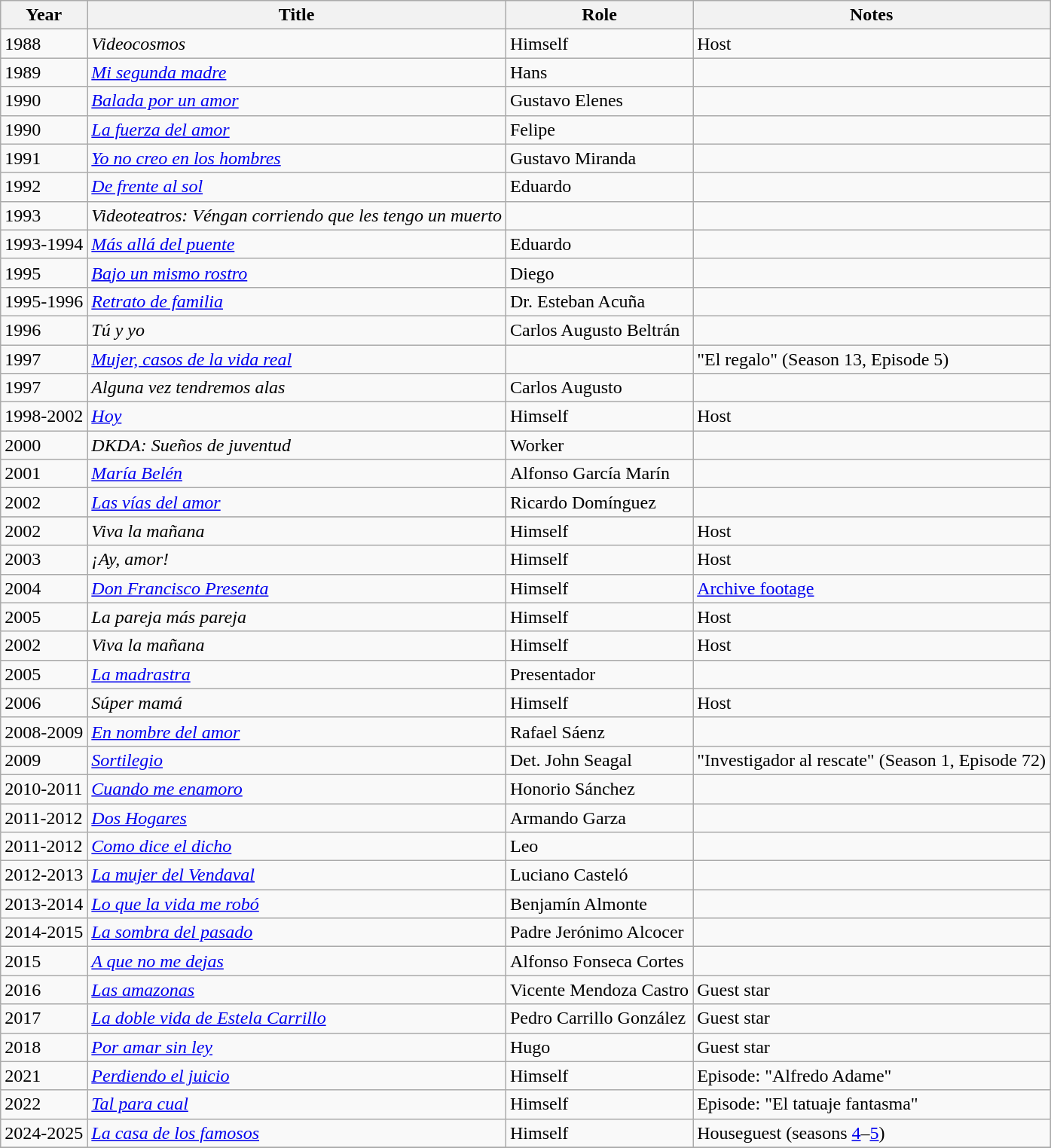<table class="wikitable sortable">
<tr>
<th>Year</th>
<th>Title</th>
<th>Role</th>
<th>Notes</th>
</tr>
<tr>
<td>1988</td>
<td><em>Videocosmos</em></td>
<td>Himself</td>
<td>Host</td>
</tr>
<tr>
<td>1989</td>
<td><em><a href='#'>Mi segunda madre</a></em></td>
<td>Hans</td>
<td></td>
</tr>
<tr>
<td>1990</td>
<td><em><a href='#'>Balada por un amor</a></em></td>
<td>Gustavo Elenes</td>
<td></td>
</tr>
<tr>
<td>1990</td>
<td><em><a href='#'>La fuerza del amor</a></em></td>
<td>Felipe</td>
<td></td>
</tr>
<tr>
<td>1991</td>
<td><em><a href='#'>Yo no creo en los hombres</a></em></td>
<td>Gustavo Miranda</td>
<td></td>
</tr>
<tr>
<td>1992</td>
<td><em><a href='#'>De frente al sol</a></em></td>
<td>Eduardo</td>
<td></td>
</tr>
<tr>
<td>1993</td>
<td><em>Videoteatros: Véngan corriendo que les tengo un muerto</em></td>
<td></td>
<td></td>
</tr>
<tr>
<td>1993-1994</td>
<td><em><a href='#'>Más allá del puente</a></em></td>
<td>Eduardo</td>
<td></td>
</tr>
<tr>
<td>1995</td>
<td><em><a href='#'>Bajo un mismo rostro</a></em></td>
<td>Diego</td>
<td></td>
</tr>
<tr>
<td>1995-1996</td>
<td><em><a href='#'>Retrato de familia</a></em></td>
<td>Dr. Esteban Acuña</td>
<td></td>
</tr>
<tr>
<td>1996</td>
<td><em>Tú y yo</em></td>
<td>Carlos Augusto Beltrán</td>
<td></td>
</tr>
<tr>
<td>1997</td>
<td><em><a href='#'>Mujer, casos de la vida real</a></em></td>
<td></td>
<td>"El regalo" (Season 13, Episode 5)</td>
</tr>
<tr>
<td>1997</td>
<td><em>Alguna vez tendremos alas</em></td>
<td>Carlos Augusto</td>
<td></td>
</tr>
<tr>
<td>1998-2002</td>
<td><em><a href='#'>Hoy</a></em></td>
<td>Himself</td>
<td>Host</td>
</tr>
<tr>
<td>2000</td>
<td><em>DKDA: Sueños de juventud</em></td>
<td>Worker</td>
<td></td>
</tr>
<tr>
<td>2001</td>
<td><em><a href='#'>María Belén</a></em></td>
<td>Alfonso García Marín</td>
<td></td>
</tr>
<tr>
<td>2002</td>
<td><em><a href='#'>Las vías del amor</a></em></td>
<td>Ricardo Domínguez</td>
<td></td>
</tr>
<tr>
</tr>
<tr>
<td>2002</td>
<td><em>Viva la mañana</em></td>
<td>Himself</td>
<td>Host</td>
</tr>
<tr>
<td>2003</td>
<td><em>¡Ay, amor!</em></td>
<td>Himself</td>
<td>Host</td>
</tr>
<tr>
<td>2004</td>
<td><em><a href='#'>Don Francisco Presenta</a></em></td>
<td>Himself</td>
<td><a href='#'>Archive footage</a></td>
</tr>
<tr>
<td>2005</td>
<td><em>La pareja más pareja</em></td>
<td>Himself</td>
<td>Host</td>
</tr>
<tr>
<td>2002</td>
<td><em>Viva la mañana</em></td>
<td>Himself</td>
<td>Host</td>
</tr>
<tr>
<td>2005</td>
<td><em><a href='#'>La madrastra</a></em></td>
<td>Presentador</td>
<td></td>
</tr>
<tr>
<td>2006</td>
<td><em>Súper mamá</em></td>
<td>Himself</td>
<td>Host</td>
</tr>
<tr>
<td>2008-2009</td>
<td><em><a href='#'>En nombre del amor</a></em></td>
<td>Rafael Sáenz</td>
<td></td>
</tr>
<tr>
<td>2009</td>
<td><em><a href='#'>Sortilegio</a></em></td>
<td>Det. John Seagal</td>
<td>"Investigador al rescate" (Season 1, Episode 72)</td>
</tr>
<tr>
<td>2010-2011</td>
<td><em><a href='#'>Cuando me enamoro</a></em></td>
<td>Honorio Sánchez</td>
<td></td>
</tr>
<tr>
<td>2011-2012</td>
<td><em><a href='#'>Dos Hogares</a></em></td>
<td>Armando Garza</td>
<td></td>
</tr>
<tr>
<td>2011-2012</td>
<td><em><a href='#'>Como dice el dicho</a></em></td>
<td>Leo</td>
<td></td>
</tr>
<tr>
<td>2012-2013</td>
<td><em><a href='#'>La mujer del Vendaval</a></em></td>
<td>Luciano Casteló</td>
<td></td>
</tr>
<tr>
<td>2013-2014</td>
<td><em><a href='#'>Lo que la vida me robó</a></em></td>
<td>Benjamín Almonte</td>
<td></td>
</tr>
<tr>
<td>2014-2015</td>
<td><em><a href='#'>La sombra del pasado</a></em></td>
<td>Padre Jerónimo Alcocer</td>
<td></td>
</tr>
<tr>
<td>2015</td>
<td><em><a href='#'>A que no me dejas</a></em></td>
<td>Alfonso Fonseca Cortes</td>
<td></td>
</tr>
<tr>
<td>2016</td>
<td><em><a href='#'>Las amazonas</a></em></td>
<td>Vicente Mendoza Castro</td>
<td>Guest star</td>
</tr>
<tr>
<td>2017</td>
<td><em><a href='#'>La doble vida de Estela Carrillo</a></em></td>
<td>Pedro Carrillo González</td>
<td>Guest star</td>
</tr>
<tr>
<td>2018</td>
<td><em><a href='#'>Por amar sin ley</a></em></td>
<td>Hugo</td>
<td>Guest star</td>
</tr>
<tr>
<td>2021</td>
<td><em><a href='#'>Perdiendo el juicio</a></em></td>
<td>Himself</td>
<td>Episode: "Alfredo Adame"</td>
</tr>
<tr>
<td>2022</td>
<td><em><a href='#'>Tal para cual</a></em></td>
<td>Himself</td>
<td>Episode: "El tatuaje fantasma"</td>
</tr>
<tr>
<td>2024-2025</td>
<td><em><a href='#'>La casa de los famosos</a></em></td>
<td>Himself</td>
<td>Houseguest (seasons <a href='#'>4</a>–<a href='#'>5</a>)</td>
</tr>
<tr>
</tr>
</table>
